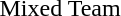<table>
<tr>
<td>Mixed Team</td>
<td align=center></td>
<td align=center></td>
<td align=center><br></td>
</tr>
</table>
